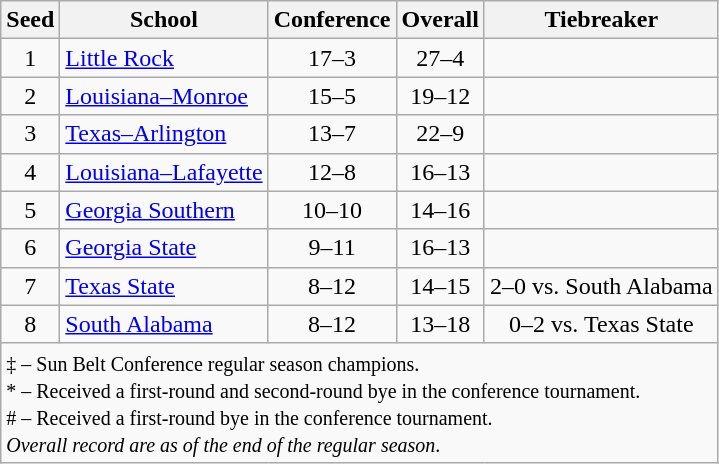<table class="wikitable" style="text-align:center">
<tr>
<th>Seed</th>
<th>School</th>
<th>Conference</th>
<th>Overall</th>
<th>Tiebreaker</th>
</tr>
<tr>
<td>1</td>
<td align=left><a href='#'>Little Rock</a></td>
<td>17–3</td>
<td>27–4</td>
<td></td>
</tr>
<tr>
<td>2</td>
<td align=left><a href='#'>Louisiana–Monroe</a></td>
<td>15–5</td>
<td>19–12</td>
<td></td>
</tr>
<tr>
<td>3</td>
<td align=left><a href='#'>Texas–Arlington</a></td>
<td>13–7</td>
<td>22–9</td>
<td></td>
</tr>
<tr>
<td>4</td>
<td align=left><a href='#'>Louisiana–Lafayette</a></td>
<td>12–8</td>
<td>16–13</td>
<td></td>
</tr>
<tr>
<td>5</td>
<td align=left><a href='#'>Georgia Southern</a></td>
<td>10–10</td>
<td>14–16</td>
<td></td>
</tr>
<tr>
<td>6</td>
<td align=left><a href='#'>Georgia State</a></td>
<td>9–11</td>
<td>16–13</td>
<td></td>
</tr>
<tr>
<td>7</td>
<td align=left><a href='#'>Texas State</a></td>
<td>8–12</td>
<td>14–15</td>
<td>2–0 vs. South Alabama</td>
</tr>
<tr>
<td>8</td>
<td align=left><a href='#'>South Alabama</a></td>
<td>8–12</td>
<td>13–18</td>
<td>0–2 vs. Texas State</td>
</tr>
<tr>
<td colspan=6 align=left><small>‡ – Sun Belt Conference regular season champions.<br>* – Received a first-round and second-round bye in the conference tournament.<br># – Received a first-round bye in the conference tournament. <br><em>Overall record are as of the end of the regular season</em>.</small></td>
</tr>
</table>
